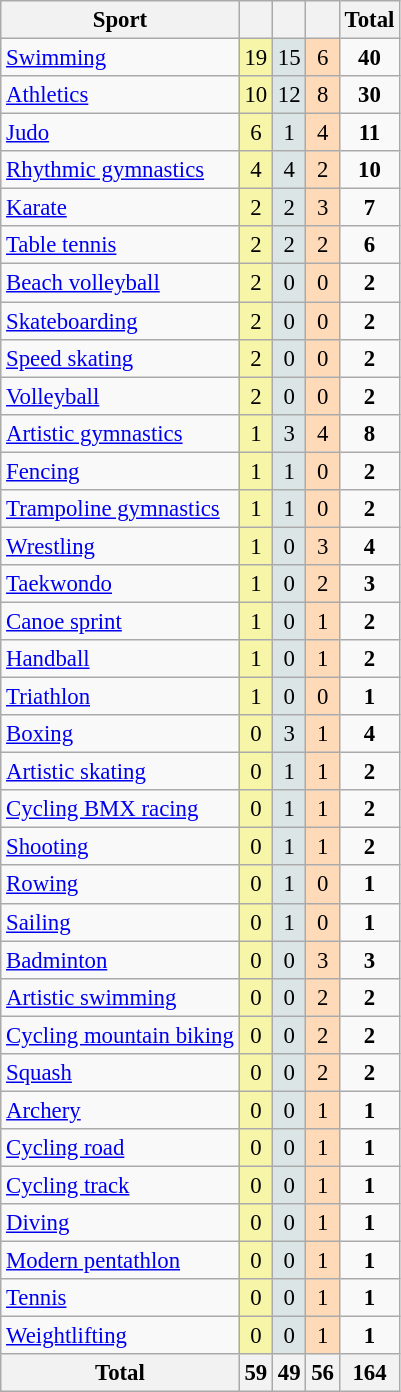<table class="wikitable sortable" style="text-align:center; font-size: 95%">
<tr>
<th>Sport</th>
<th></th>
<th></th>
<th></th>
<th>Total</th>
</tr>
<tr>
<td align=left><a href='#'>Swimming</a></td>
<td bgcolor=#f7f6a8>19</td>
<td bgcolor=#dce5e5>15</td>
<td bgcolor=#ffdab9>6</td>
<td><strong>40</strong></td>
</tr>
<tr>
<td align=left><a href='#'>Athletics</a></td>
<td bgcolor=#f7f6a8>10</td>
<td bgcolor=#dce5e5>12</td>
<td bgcolor=#ffdab9>8</td>
<td><strong>30</strong></td>
</tr>
<tr>
<td align=left><a href='#'>Judo</a></td>
<td bgcolor=#f7f6a8>6</td>
<td bgcolor=#dce5e5>1</td>
<td bgcolor=#ffdab9>4</td>
<td><strong>11</strong></td>
</tr>
<tr>
<td align=left><a href='#'>Rhythmic gymnastics</a></td>
<td bgcolor=#f7f6a8>4</td>
<td bgcolor=#dce5e5>4</td>
<td bgcolor=#ffdab9>2</td>
<td><strong>10</strong></td>
</tr>
<tr>
<td align=left><a href='#'>Karate</a></td>
<td bgcolor=#f7f6a8>2</td>
<td bgcolor=#dce5e5>2</td>
<td bgcolor=#ffdab9>3</td>
<td><strong>7</strong></td>
</tr>
<tr>
<td align=left><a href='#'>Table tennis</a></td>
<td bgcolor=#f7f6a8>2</td>
<td bgcolor=#dce5e5>2</td>
<td bgcolor=#ffdab9>2</td>
<td><strong>6</strong></td>
</tr>
<tr>
<td align=left><a href='#'>Beach volleyball</a></td>
<td bgcolor=#f7f6a8>2</td>
<td bgcolor=#dce5e5>0</td>
<td bgcolor=#ffdab9>0</td>
<td><strong>2</strong></td>
</tr>
<tr>
<td align=left><a href='#'>Skateboarding</a></td>
<td bgcolor=#f7f6a8>2</td>
<td bgcolor=#dce5e5>0</td>
<td bgcolor=#ffdab9>0</td>
<td><strong>2</strong></td>
</tr>
<tr>
<td align=left><a href='#'>Speed skating</a></td>
<td bgcolor=#f7f6a8>2</td>
<td bgcolor=#dce5e5>0</td>
<td bgcolor=#ffdab9>0</td>
<td><strong>2</strong></td>
</tr>
<tr>
<td align=left><a href='#'>Volleyball</a></td>
<td bgcolor=#f7f6a8>2</td>
<td bgcolor=#dce5e5>0</td>
<td bgcolor=#ffdab9>0</td>
<td><strong>2</strong></td>
</tr>
<tr>
<td align=left><a href='#'>Artistic gymnastics</a></td>
<td bgcolor=#f7f6a8>1</td>
<td bgcolor=#dce5e5>3</td>
<td bgcolor=#ffdab9>4</td>
<td><strong>8</strong></td>
</tr>
<tr>
<td align=left><a href='#'>Fencing</a></td>
<td bgcolor=#f7f6a8>1</td>
<td bgcolor=#dce5e5>1</td>
<td bgcolor=#ffdab9>0</td>
<td><strong>2</strong></td>
</tr>
<tr>
<td align=left><a href='#'>Trampoline gymnastics</a></td>
<td bgcolor=#f7f6a8>1</td>
<td bgcolor=#dce5e5>1</td>
<td bgcolor=#ffdab9>0</td>
<td><strong>2</strong></td>
</tr>
<tr>
<td align=left><a href='#'>Wrestling</a></td>
<td bgcolor=#f7f6a8>1</td>
<td bgcolor=#dce5e5>0</td>
<td bgcolor=#ffdab9>3</td>
<td><strong>4</strong></td>
</tr>
<tr>
<td align=left><a href='#'>Taekwondo</a></td>
<td bgcolor=#f7f6a8>1</td>
<td bgcolor=#dce5e5>0</td>
<td bgcolor=#ffdab9>2</td>
<td><strong>3</strong></td>
</tr>
<tr>
<td align=left><a href='#'>Canoe sprint</a></td>
<td bgcolor=#f7f6a8>1</td>
<td bgcolor=#dce5e5>0</td>
<td bgcolor=#ffdab9>1</td>
<td><strong>2</strong></td>
</tr>
<tr>
<td align=left><a href='#'>Handball</a></td>
<td bgcolor=#f7f6a8>1</td>
<td bgcolor=#dce5e5>0</td>
<td bgcolor=#ffdab9>1</td>
<td><strong>2</strong></td>
</tr>
<tr>
<td align=left><a href='#'>Triathlon</a></td>
<td bgcolor=#f7f6a8>1</td>
<td bgcolor=#dce5e5>0</td>
<td bgcolor=#ffdab9>0</td>
<td><strong>1</strong></td>
</tr>
<tr>
<td align=left><a href='#'>Boxing</a></td>
<td bgcolor=#f7f6a8>0</td>
<td bgcolor=#dce5e5>3</td>
<td bgcolor=#ffdab9>1</td>
<td><strong>4</strong></td>
</tr>
<tr>
<td align=left><a href='#'>Artistic skating</a></td>
<td bgcolor=#f7f6a8>0</td>
<td bgcolor=#dce5e5>1</td>
<td bgcolor=#ffdab9>1</td>
<td><strong>2</strong></td>
</tr>
<tr>
<td align=left><a href='#'>Cycling BMX racing</a></td>
<td bgcolor=#f7f6a8>0</td>
<td bgcolor=#dce5e5>1</td>
<td bgcolor=#ffdab9>1</td>
<td><strong>2</strong></td>
</tr>
<tr>
<td align=left><a href='#'>Shooting</a></td>
<td bgcolor=#f7f6a8>0</td>
<td bgcolor=#dce5e5>1</td>
<td bgcolor=#ffdab9>1</td>
<td><strong>2</strong></td>
</tr>
<tr>
<td align=left><a href='#'>Rowing</a></td>
<td bgcolor=#f7f6a8>0</td>
<td bgcolor=#dce5e5>1</td>
<td bgcolor=#ffdab9>0</td>
<td><strong>1</strong></td>
</tr>
<tr>
<td align=left><a href='#'>Sailing</a></td>
<td bgcolor=#f7f6a8>0</td>
<td bgcolor=#dce5e5>1</td>
<td bgcolor=#ffdab9>0</td>
<td><strong>1</strong></td>
</tr>
<tr>
<td align=left><a href='#'>Badminton</a></td>
<td bgcolor=#f7f6a8>0</td>
<td bgcolor=#dce5e5>0</td>
<td bgcolor=#ffdab9>3</td>
<td><strong>3</strong></td>
</tr>
<tr>
<td align=left><a href='#'>Artistic swimming</a></td>
<td bgcolor=#f7f6a8>0</td>
<td bgcolor=#dce5e5>0</td>
<td bgcolor=#ffdab9>2</td>
<td><strong>2</strong></td>
</tr>
<tr>
<td align=left><a href='#'>Cycling mountain biking</a></td>
<td bgcolor=#f7f6a8>0</td>
<td bgcolor=#dce5e5>0</td>
<td bgcolor=#ffdab9>2</td>
<td><strong>2</strong></td>
</tr>
<tr>
<td align=left><a href='#'>Squash</a></td>
<td bgcolor=#f7f6a8>0</td>
<td bgcolor=#dce5e5>0</td>
<td bgcolor=#ffdab9>2</td>
<td><strong>2</strong></td>
</tr>
<tr>
<td align=left><a href='#'>Archery</a></td>
<td bgcolor=#f7f6a8>0</td>
<td bgcolor=#dce5e5>0</td>
<td bgcolor=#ffdab9>1</td>
<td><strong>1</strong></td>
</tr>
<tr>
<td align=left><a href='#'>Cycling road</a></td>
<td bgcolor=#f7f6a8>0</td>
<td bgcolor=#dce5e5>0</td>
<td bgcolor=#ffdab9>1</td>
<td><strong>1</strong></td>
</tr>
<tr>
<td align=left><a href='#'>Cycling track</a></td>
<td bgcolor=#f7f6a8>0</td>
<td bgcolor=#dce5e5>0</td>
<td bgcolor=#ffdab9>1</td>
<td><strong>1</strong></td>
</tr>
<tr>
<td align=left><a href='#'>Diving</a></td>
<td bgcolor=#f7f6a8>0</td>
<td bgcolor=#dce5e5>0</td>
<td bgcolor=#ffdab9>1</td>
<td><strong>1</strong></td>
</tr>
<tr>
<td align=left><a href='#'>Modern pentathlon</a></td>
<td bgcolor=#f7f6a8>0</td>
<td bgcolor=#dce5e5>0</td>
<td bgcolor=#ffdab9>1</td>
<td><strong>1</strong></td>
</tr>
<tr>
<td align=left><a href='#'>Tennis</a></td>
<td bgcolor=#f7f6a8>0</td>
<td bgcolor=#dce5e5>0</td>
<td bgcolor=#ffdab9>1</td>
<td><strong>1</strong></td>
</tr>
<tr>
<td align=left><a href='#'>Weightlifting</a></td>
<td bgcolor=#f7f6a8>0</td>
<td bgcolor=#dce5e5>0</td>
<td bgcolor=#ffdab9>1</td>
<td><strong>1</strong></td>
</tr>
<tr>
<th>Total</th>
<th>59</th>
<th>49</th>
<th>56</th>
<th>164</th>
</tr>
</table>
